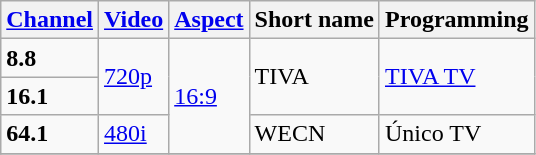<table class="wikitable">
<tr>
<th><a href='#'>Channel</a></th>
<th><a href='#'>Video</a></th>
<th><a href='#'>Aspect</a></th>
<th>Short name</th>
<th>Programming</th>
</tr>
<tr>
<td><strong>8.8</strong></td>
<td rowspan=2><a href='#'>720p</a></td>
<td rowspan="3"><a href='#'>16:9</a></td>
<td rowspan=2>TIVA</td>
<td rowspan=2><a href='#'>TIVA TV</a></td>
</tr>
<tr>
<td><strong>16.1</strong></td>
</tr>
<tr>
<td><strong>64.1</strong></td>
<td><a href='#'>480i</a></td>
<td>WECN</td>
<td>Único TV</td>
</tr>
<tr>
</tr>
</table>
